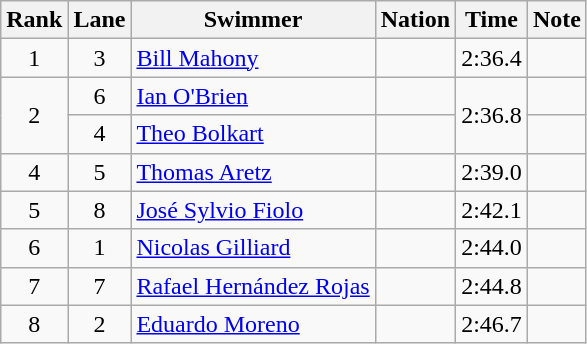<table class="wikitable sortable" style="text-align:center">
<tr>
<th>Rank</th>
<th>Lane</th>
<th>Swimmer</th>
<th>Nation</th>
<th>Time</th>
<th>Note</th>
</tr>
<tr>
<td>1</td>
<td>3</td>
<td align=left><a href='#'>Bill Mahony</a></td>
<td align=left></td>
<td>2:36.4</td>
<td></td>
</tr>
<tr>
<td rowspan=2>2</td>
<td>6</td>
<td align=left><a href='#'>Ian O'Brien</a></td>
<td align=left></td>
<td rowspan=2>2:36.8</td>
<td></td>
</tr>
<tr>
<td>4</td>
<td align=left><a href='#'>Theo Bolkart</a></td>
<td align=left></td>
<td></td>
</tr>
<tr>
<td>4</td>
<td>5</td>
<td align=left><a href='#'>Thomas Aretz</a></td>
<td align=left></td>
<td>2:39.0</td>
<td></td>
</tr>
<tr>
<td>5</td>
<td>8</td>
<td align=left><a href='#'>José Sylvio Fiolo</a></td>
<td align=left></td>
<td>2:42.1</td>
<td></td>
</tr>
<tr>
<td>6</td>
<td>1</td>
<td align=left><a href='#'>Nicolas Gilliard</a></td>
<td align=left></td>
<td>2:44.0</td>
<td></td>
</tr>
<tr>
<td>7</td>
<td>7</td>
<td align=left><a href='#'>Rafael Hernández Rojas</a></td>
<td align=left></td>
<td>2:44.8</td>
<td></td>
</tr>
<tr>
<td>8</td>
<td>2</td>
<td align=left><a href='#'>Eduardo Moreno</a></td>
<td align=left></td>
<td>2:46.7</td>
<td></td>
</tr>
</table>
